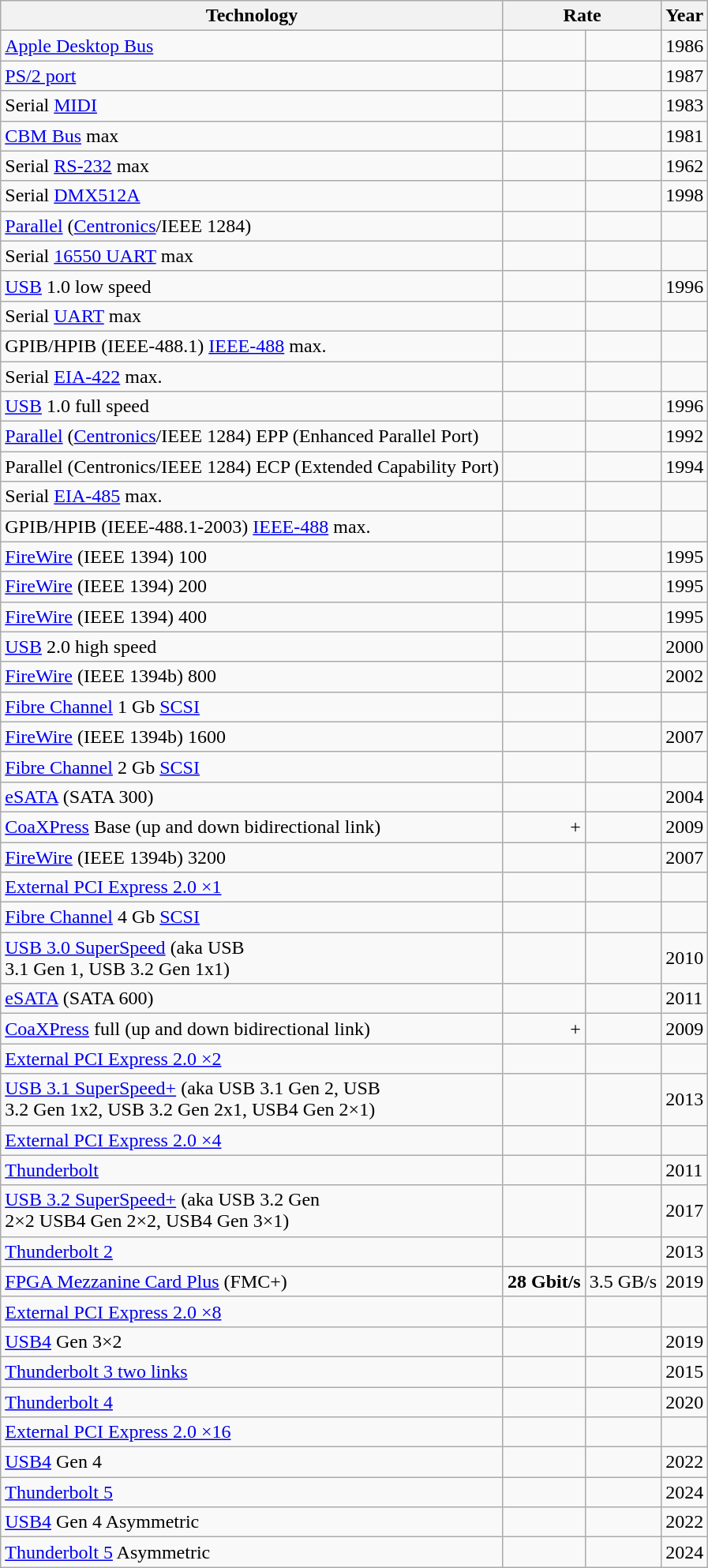<table class="wikitable sortable">
<tr>
<th>Technology</th>
<th colspan=2>Rate</th>
<th>Year</th>
</tr>
<tr>
<td><a href='#'>Apple Desktop Bus</a></td>
<td align=right><strong></strong></td>
<td align=right></td>
<td>1986</td>
</tr>
<tr>
<td><a href='#'>PS/2 port</a></td>
<td align=right><strong></strong></td>
<td align=right></td>
<td>1987</td>
</tr>
<tr>
<td>Serial <a href='#'>MIDI</a></td>
<td align=right><strong></strong></td>
<td align=right></td>
<td>1983</td>
</tr>
<tr>
<td><a href='#'>CBM Bus</a> max</td>
<td align=right><strong></strong></td>
<td align=right></td>
<td>1981</td>
</tr>
<tr>
<td>Serial <a href='#'>RS-232</a> max</td>
<td align=right><strong></strong></td>
<td align=right></td>
<td>1962</td>
</tr>
<tr>
<td>Serial <a href='#'>DMX512A</a></td>
<td align=right><strong></strong></td>
<td align=right></td>
<td>1998</td>
</tr>
<tr>
<td><a href='#'>Parallel</a> (<a href='#'>Centronics</a>/IEEE 1284)</td>
<td align="right"><strong></strong></td>
<td align=right></td>
<td></td>
</tr>
<tr>
<td>Serial <a href='#'>16550 UART</a> max</td>
<td align=right><strong></strong></td>
<td align=right></td>
<td></td>
</tr>
<tr>
<td><a href='#'>USB</a> 1.0 low speed</td>
<td align=right><strong></strong></td>
<td align=right></td>
<td>1996</td>
</tr>
<tr>
<td>Serial <a href='#'>UART</a> max</td>
<td align=right><strong></strong></td>
<td align=right></td>
<td></td>
</tr>
<tr>
<td>GPIB/HPIB (IEEE-488.1) <a href='#'>IEEE-488</a> max.</td>
<td align=right><strong></strong></td>
<td align=right></td>
<td></td>
</tr>
<tr>
<td>Serial <a href='#'>EIA-422</a> max.</td>
<td align=right><strong></strong></td>
<td align=right></td>
<td></td>
</tr>
<tr>
<td><a href='#'>USB</a> 1.0 full speed</td>
<td align=right><strong></strong></td>
<td align=right></td>
<td>1996</td>
</tr>
<tr>
<td><a href='#'>Parallel</a> (<a href='#'>Centronics</a>/IEEE 1284) EPP (Enhanced Parallel Port)</td>
<td align="right"><strong></strong></td>
<td align=right></td>
<td>1992</td>
</tr>
<tr>
<td>Parallel (Centronics/IEEE 1284) ECP (Extended Capability Port)</td>
<td align="right"><strong></strong></td>
<td align="right"></td>
<td>1994</td>
</tr>
<tr>
<td>Serial <a href='#'>EIA-485</a> max.</td>
<td align=right><strong></strong></td>
<td align=right></td>
<td></td>
</tr>
<tr>
<td>GPIB/HPIB (IEEE-488.1-2003) <a href='#'>IEEE-488</a> max.</td>
<td align=right><strong></strong></td>
<td align=right></td>
<td></td>
</tr>
<tr>
<td><a href='#'>FireWire</a> (IEEE 1394) 100</td>
<td align=right><strong></strong></td>
<td align=right></td>
<td>1995</td>
</tr>
<tr>
<td><a href='#'>FireWire</a> (IEEE 1394) 200</td>
<td align=right><strong></strong></td>
<td align=right></td>
<td>1995</td>
</tr>
<tr>
<td><a href='#'>FireWire</a> (IEEE 1394) 400</td>
<td align=right><strong></strong></td>
<td align=right></td>
<td>1995</td>
</tr>
<tr>
<td><a href='#'>USB</a> 2.0 high speed</td>
<td align=right><strong></strong></td>
<td align=right></td>
<td>2000</td>
</tr>
<tr>
<td><a href='#'>FireWire</a> (IEEE 1394b) 800</td>
<td align=right><strong></strong></td>
<td align=right></td>
<td>2002</td>
</tr>
<tr>
<td><a href='#'>Fibre Channel</a> 1 Gb <a href='#'>SCSI</a></td>
<td align=right><strong></strong></td>
<td align=right></td>
<td></td>
</tr>
<tr>
<td><a href='#'>FireWire</a> (IEEE 1394b) 1600</td>
<td align=right><strong></strong></td>
<td align=right></td>
<td>2007</td>
</tr>
<tr>
<td><a href='#'>Fibre Channel</a> 2 Gb <a href='#'>SCSI</a></td>
<td align=right><strong></strong></td>
<td align=right></td>
<td></td>
</tr>
<tr>
<td><a href='#'>eSATA</a> (SATA 300)</td>
<td align=right><strong></strong></td>
<td align=right></td>
<td>2004</td>
</tr>
<tr>
<td><a href='#'>CoaXPress</a> Base (up and down bidirectional link)</td>
<td align=right><strong></strong> + <strong></strong></td>
<td align=right></td>
<td>2009</td>
</tr>
<tr>
<td><a href='#'>FireWire</a> (IEEE 1394b) 3200</td>
<td align=right><strong></strong></td>
<td align=right></td>
<td>2007</td>
</tr>
<tr>
<td><a href='#'>External PCI Express 2.0 ×1</a></td>
<td align=right><strong></strong></td>
<td align=right></td>
<td></td>
</tr>
<tr>
<td><a href='#'>Fibre Channel</a> 4 Gb <a href='#'>SCSI</a></td>
<td align=right><strong></strong></td>
<td align=right></td>
<td></td>
</tr>
<tr>
<td><a href='#'>USB 3.0 SuperSpeed</a> (aka USB<br>3.1 Gen 1, USB 3.2 Gen 1x1)</td>
<td align=right><strong></strong></td>
<td align=right></td>
<td>2010</td>
</tr>
<tr>
<td><a href='#'>eSATA</a> (SATA 600)</td>
<td align=right><strong></strong></td>
<td align=right></td>
<td>2011</td>
</tr>
<tr>
<td><a href='#'>CoaXPress</a> full (up and down bidirectional link)</td>
<td align=right><strong></strong> + <strong></strong></td>
<td align=right></td>
<td>2009</td>
</tr>
<tr>
<td><a href='#'>External PCI Express 2.0 ×2</a></td>
<td align=right><strong></strong></td>
<td align=right></td>
<td></td>
</tr>
<tr>
<td><a href='#'>USB 3.1 SuperSpeed+</a> (aka USB 3.1 Gen 2, USB<br>3.2 Gen 1x2, USB 3.2 Gen 2x1, USB4 Gen 2×1)</td>
<td align=right><strong></strong></td>
<td align=right></td>
<td>2013</td>
</tr>
<tr>
<td><a href='#'>External PCI Express 2.0 ×4</a></td>
<td align=right><strong></strong></td>
<td align=right></td>
<td></td>
</tr>
<tr>
<td><a href='#'>Thunderbolt</a></td>
<td align=right></td>
<td align=right></td>
<td>2011</td>
</tr>
<tr>
<td><a href='#'>USB 3.2 SuperSpeed+</a> (aka USB 3.2 Gen<br>2×2 USB4 Gen 2×2, USB4 Gen 3×1)</td>
<td align=right><strong></strong></td>
<td align=right></td>
<td>2017</td>
</tr>
<tr>
<td><a href='#'>Thunderbolt 2</a></td>
<td align=right><strong></strong></td>
<td align=right></td>
<td>2013</td>
</tr>
<tr>
<td><a href='#'>FPGA Mezzanine Card Plus</a> (FMC+)</td>
<td align="right"><strong>28 Gbit/s</strong></td>
<td align=right>3.5 GB/s</td>
<td>2019</td>
</tr>
<tr>
<td><a href='#'>External PCI Express 2.0 ×8</a></td>
<td align=right><strong></strong></td>
<td align=right></td>
<td></td>
</tr>
<tr>
<td><a href='#'>USB4</a> Gen 3×2</td>
<td align="right"><strong></strong></td>
<td align=right></td>
<td>2019</td>
</tr>
<tr>
<td><a href='#'>Thunderbolt 3 two links</a></td>
<td align=right><strong></strong></td>
<td align=right></td>
<td>2015</td>
</tr>
<tr>
<td><a href='#'>Thunderbolt 4</a></td>
<td align=right><strong></strong></td>
<td align=right></td>
<td>2020</td>
</tr>
<tr>
<td><a href='#'>External PCI Express 2.0 ×16</a></td>
<td align=right><strong></strong></td>
<td align=right></td>
<td></td>
</tr>
<tr>
<td><a href='#'>USB4</a> Gen 4 </td>
<td align="right"><strong></strong></td>
<td align=right></td>
<td>2022</td>
</tr>
<tr>
<td><a href='#'>Thunderbolt 5</a></td>
<td align=right><strong></strong></td>
<td align=right></td>
<td>2024</td>
</tr>
<tr>
<td><a href='#'>USB4</a> Gen 4 Asymmetric</td>
<td align="right"><strong></strong></td>
<td align=right></td>
<td>2022</td>
</tr>
<tr>
<td><a href='#'>Thunderbolt 5</a> Asymmetric</td>
<td align=right><strong></strong></td>
<td align=right></td>
<td>2024</td>
</tr>
</table>
